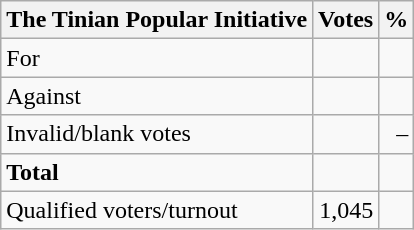<table class=wikitable style=text-align:right>
<tr>
<th>The Tinian Popular Initiative</th>
<th>Votes</th>
<th>%</th>
</tr>
<tr>
<td align=left>For</td>
<td></td>
<td></td>
</tr>
<tr>
<td align=left>Against</td>
<td></td>
<td></td>
</tr>
<tr>
<td align=left>Invalid/blank votes</td>
<td></td>
<td>–</td>
</tr>
<tr>
<td align=left><strong>Total</strong></td>
<td><strong> </strong></td>
<td><strong> </strong></td>
</tr>
<tr>
<td align=left>Qualified voters/turnout</td>
<td>1,045</td>
<td></td>
</tr>
</table>
